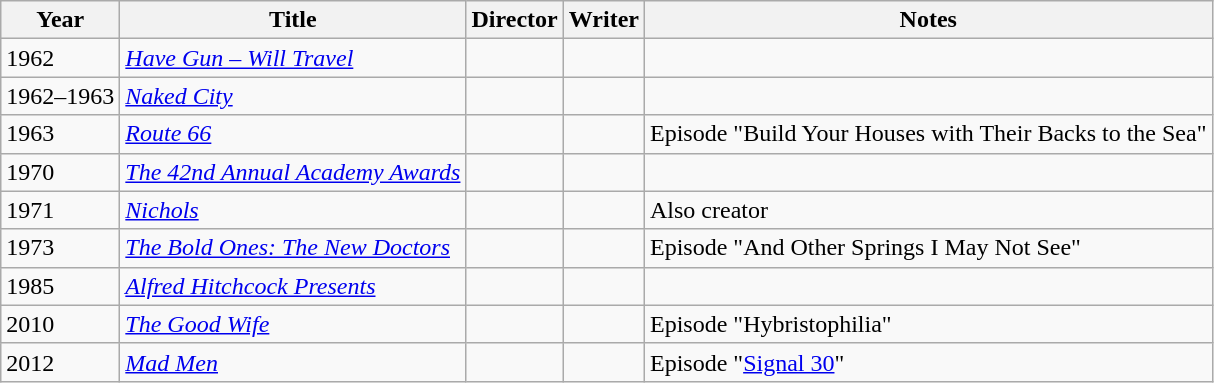<table class="wikitable">
<tr>
<th>Year</th>
<th>Title</th>
<th>Director</th>
<th>Writer</th>
<th>Notes</th>
</tr>
<tr>
<td>1962</td>
<td><em><a href='#'>Have Gun – Will Travel</a></em></td>
<td></td>
<td></td>
<td></td>
</tr>
<tr>
<td>1962–1963</td>
<td><em><a href='#'>Naked City</a></em></td>
<td></td>
<td></td>
<td></td>
</tr>
<tr>
<td>1963</td>
<td><em><a href='#'>Route 66</a></em></td>
<td></td>
<td></td>
<td>Episode "Build Your Houses with Their Backs to the Sea"</td>
</tr>
<tr>
<td>1970</td>
<td><em><a href='#'>The 42nd Annual Academy Awards</a></em></td>
<td></td>
<td></td>
<td></td>
</tr>
<tr>
<td>1971</td>
<td><em><a href='#'>Nichols</a></em></td>
<td></td>
<td></td>
<td>Also creator</td>
</tr>
<tr>
<td>1973</td>
<td><em><a href='#'>The Bold Ones: The New Doctors</a></em></td>
<td></td>
<td></td>
<td>Episode "And Other Springs I May Not See"</td>
</tr>
<tr>
<td>1985</td>
<td><em><a href='#'>Alfred Hitchcock Presents</a></em></td>
<td></td>
<td></td>
<td></td>
</tr>
<tr>
<td>2010</td>
<td><em><a href='#'>The Good Wife</a></em></td>
<td></td>
<td></td>
<td>Episode "Hybristophilia"</td>
</tr>
<tr>
<td>2012</td>
<td><em><a href='#'>Mad Men</a></em></td>
<td></td>
<td></td>
<td>Episode "<a href='#'>Signal 30</a>"</td>
</tr>
</table>
